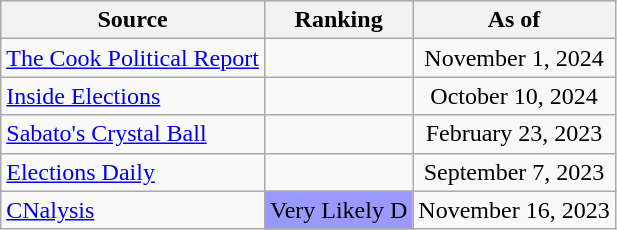<table class="wikitable" style="text-align:center">
<tr>
<th>Source</th>
<th>Ranking</th>
<th>As of</th>
</tr>
<tr>
<td align=left><a href='#'>The Cook Political Report</a></td>
<td></td>
<td>November 1, 2024</td>
</tr>
<tr>
<td align=left><a href='#'>Inside Elections</a></td>
<td></td>
<td>October 10, 2024</td>
</tr>
<tr>
<td align=left><a href='#'>Sabato's Crystal Ball</a></td>
<td></td>
<td>February 23, 2023</td>
</tr>
<tr>
<td align=left><a href='#'>Elections Daily</a></td>
<td></td>
<td>September 7, 2023</td>
</tr>
<tr>
<td align=left><a href='#'>CNalysis</a></td>
<td style="background:#99f">Very Likely D</td>
<td>November 16, 2023</td>
</tr>
</table>
